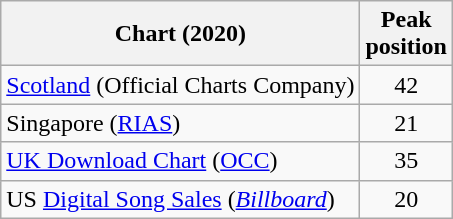<table class="wikitable plainrowheaders" style="text-align:center;">
<tr>
<th scope="col">Chart (2020)</th>
<th scope="col">Peak<br>position</th>
</tr>
<tr>
<td align="left"><a href='#'>Scotland</a> (Official Charts Company)</td>
<td>42</td>
</tr>
<tr>
<td align="left">Singapore (<a href='#'>RIAS</a>)</td>
<td>21</td>
</tr>
<tr>
<td align="left"><a href='#'>UK Download Chart</a> (<a href='#'>OCC</a>)</td>
<td>35</td>
</tr>
<tr>
<td align="left">US <a href='#'>Digital Song Sales</a> (<em><a href='#'>Billboard</a></em>)</td>
<td>20</td>
</tr>
</table>
